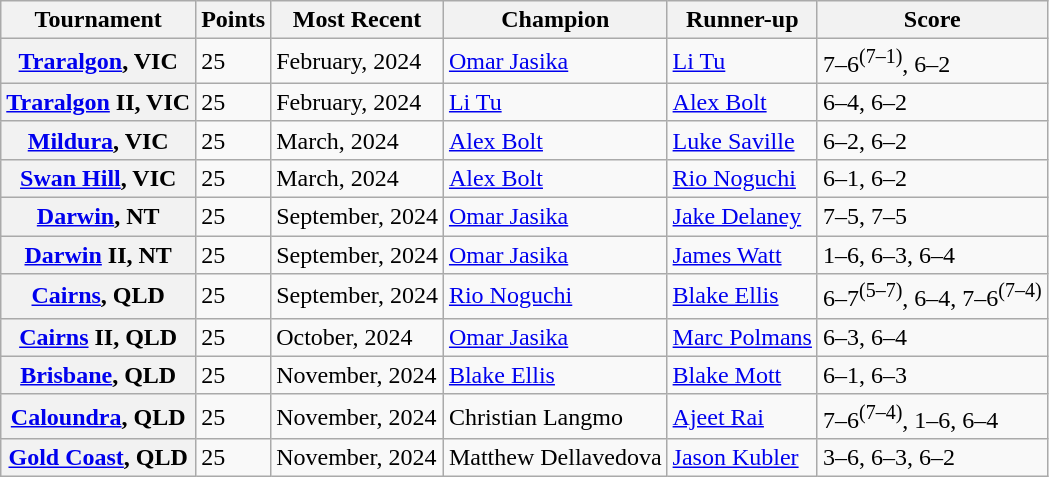<table class="wikitable plainrowheaders nowrap">
<tr>
<th>Tournament</th>
<th>Points</th>
<th>Most Recent</th>
<th>Champion</th>
<th>Runner-up</th>
<th>Score</th>
</tr>
<tr>
<th scope="row"><a href='#'>Traralgon</a>, VIC</th>
<td>25</td>
<td>February, 2024</td>
<td> <a href='#'>Omar Jasika</a></td>
<td> <a href='#'>Li Tu</a></td>
<td>7–6<sup>(7–1)</sup>, 6–2</td>
</tr>
<tr>
<th scope="row"><a href='#'>Traralgon</a> II, VIC</th>
<td>25</td>
<td>February, 2024</td>
<td> <a href='#'>Li Tu</a></td>
<td> <a href='#'>Alex Bolt</a></td>
<td>6–4, 6–2</td>
</tr>
<tr>
<th scope="row"><a href='#'>Mildura</a>, VIC</th>
<td>25</td>
<td>March, 2024</td>
<td> <a href='#'>Alex Bolt</a></td>
<td> <a href='#'>Luke Saville</a></td>
<td>6–2, 6–2</td>
</tr>
<tr>
<th scope="row"><a href='#'>Swan Hill</a>, VIC</th>
<td>25</td>
<td>March, 2024</td>
<td> <a href='#'>Alex Bolt</a></td>
<td> <a href='#'>Rio Noguchi</a></td>
<td>6–1, 6–2</td>
</tr>
<tr>
<th scope="row"><a href='#'>Darwin</a>, NT</th>
<td>25</td>
<td>September, 2024</td>
<td> <a href='#'>Omar Jasika</a></td>
<td> <a href='#'>Jake Delaney</a></td>
<td>7–5, 7–5</td>
</tr>
<tr>
<th scope="row"><a href='#'>Darwin</a> II, NT</th>
<td>25</td>
<td>September, 2024</td>
<td> <a href='#'>Omar Jasika</a></td>
<td> <a href='#'>James Watt</a></td>
<td>1–6, 6–3, 6–4</td>
</tr>
<tr>
<th scope="row"><a href='#'>Cairns</a>, QLD</th>
<td>25</td>
<td>September, 2024</td>
<td> <a href='#'>Rio Noguchi</a></td>
<td> <a href='#'>Blake Ellis</a></td>
<td>6–7<sup>(5–7)</sup>, 6–4, 7–6<sup>(7–4)</sup></td>
</tr>
<tr>
<th scope="row"><a href='#'>Cairns</a> II, QLD</th>
<td>25</td>
<td>October, 2024</td>
<td> <a href='#'>Omar Jasika</a></td>
<td> <a href='#'>Marc Polmans</a></td>
<td>6–3, 6–4</td>
</tr>
<tr>
<th scope="row"><a href='#'>Brisbane</a>, QLD</th>
<td>25</td>
<td>November, 2024</td>
<td> <a href='#'>Blake Ellis</a></td>
<td> <a href='#'>Blake Mott</a></td>
<td>6–1, 6–3</td>
</tr>
<tr>
<th scope="row"><a href='#'>Caloundra</a>, QLD</th>
<td>25</td>
<td>November, 2024</td>
<td> Christian Langmo</td>
<td> <a href='#'>Ajeet Rai</a></td>
<td>7–6<sup>(7–4)</sup>, 1–6, 6–4</td>
</tr>
<tr>
<th scope="row"><a href='#'>Gold Coast</a>, QLD</th>
<td>25</td>
<td>November, 2024</td>
<td> Matthew Dellavedova</td>
<td> <a href='#'>Jason Kubler</a></td>
<td>3–6, 6–3, 6–2</td>
</tr>
</table>
